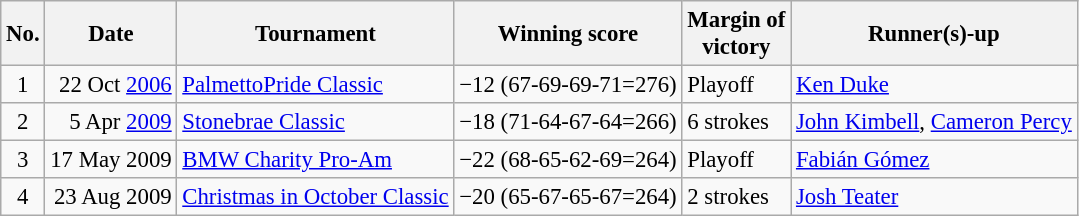<table class="wikitable" style="font-size:95%;">
<tr>
<th>No.</th>
<th>Date</th>
<th>Tournament</th>
<th>Winning score</th>
<th>Margin of<br>victory</th>
<th>Runner(s)-up</th>
</tr>
<tr>
<td align=center>1</td>
<td align=right>22 Oct <a href='#'>2006</a></td>
<td><a href='#'>PalmettoPride Classic</a></td>
<td>−12 (67-69-69-71=276)</td>
<td>Playoff</td>
<td> <a href='#'>Ken Duke</a></td>
</tr>
<tr>
<td align=center>2</td>
<td align=right>5 Apr <a href='#'>2009</a></td>
<td><a href='#'>Stonebrae Classic</a></td>
<td>−18 (71-64-67-64=266)</td>
<td>6 strokes</td>
<td> <a href='#'>John Kimbell</a>,  <a href='#'>Cameron Percy</a></td>
</tr>
<tr>
<td align=center>3</td>
<td align=right>17 May 2009</td>
<td><a href='#'>BMW Charity Pro-Am</a></td>
<td>−22 (68-65-62-69=264)</td>
<td>Playoff</td>
<td> <a href='#'>Fabián Gómez</a></td>
</tr>
<tr>
<td align=center>4</td>
<td align=right>23 Aug 2009</td>
<td><a href='#'>Christmas in October Classic</a></td>
<td>−20 (65-67-65-67=264)</td>
<td>2 strokes</td>
<td> <a href='#'>Josh Teater</a></td>
</tr>
</table>
